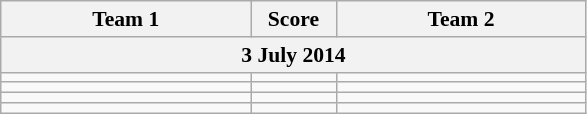<table class="wikitable" style="text-align: center; font-size:90% ">
<tr>
<th align="right" width="160">Team 1</th>
<th width="50">Score</th>
<th align="left" width="160">Team 2</th>
</tr>
<tr>
<th colspan=3>3 July 2014</th>
</tr>
<tr>
<td align=right></td>
<td align=center> </td>
<td align=left></td>
</tr>
<tr>
<td align=right></td>
<td align=center> </td>
<td align=left></td>
</tr>
<tr>
<td align=right></td>
<td align=center> </td>
<td align=left></td>
</tr>
<tr>
<td align=right></td>
<td align=center> </td>
<td align=left></td>
</tr>
</table>
